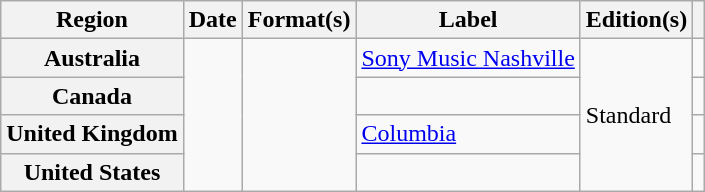<table class="wikitable plainrowheaders">
<tr>
<th scope="col">Region</th>
<th scope="col">Date</th>
<th scope="col">Format(s)</th>
<th scope="col">Label</th>
<th scope="col">Edition(s)</th>
<th scope="col"></th>
</tr>
<tr>
<th scope="row">Australia</th>
<td rowspan="4"></td>
<td rowspan="4"></td>
<td><a href='#'>Sony Music Nashville</a></td>
<td rowspan="4">Standard</td>
<td style="text-align:center;"></td>
</tr>
<tr>
<th scope="row">Canada</th>
<td></td>
<td style="text-align:center;"></td>
</tr>
<tr>
<th scope="row">United Kingdom</th>
<td><a href='#'>Columbia</a></td>
<td style="text-align:center;"></td>
</tr>
<tr>
<th scope="row">United States</th>
<td></td>
<td style="text-align:center;"></td>
</tr>
</table>
